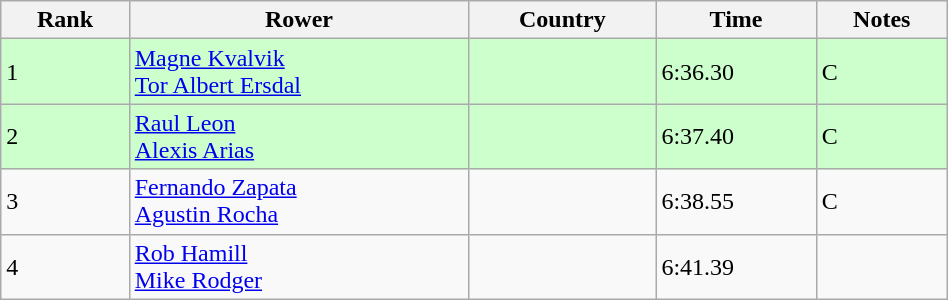<table class="wikitable sortable" width=50%>
<tr>
<th>Rank</th>
<th>Rower</th>
<th>Country</th>
<th>Time</th>
<th>Notes</th>
</tr>
<tr bgcolor=ccffcc>
<td>1</td>
<td><a href='#'>Magne Kvalvik</a> <br><a href='#'>Tor Albert Ersdal</a></td>
<td></td>
<td>6:36.30</td>
<td>C</td>
</tr>
<tr bgcolor=ccffcc>
<td>2</td>
<td><a href='#'>Raul Leon</a> <br><a href='#'>Alexis Arias</a></td>
<td></td>
<td>6:37.40</td>
<td>C</td>
</tr>
<tr -bgcolor=ccffcc>
<td>3</td>
<td><a href='#'>Fernando Zapata</a> <br> <a href='#'>Agustin Rocha</a></td>
<td></td>
<td>6:38.55</td>
<td>C</td>
</tr>
<tr>
<td>4</td>
<td><a href='#'>Rob Hamill</a> <br><a href='#'>Mike Rodger</a></td>
<td></td>
<td>6:41.39</td>
<td></td>
</tr>
</table>
